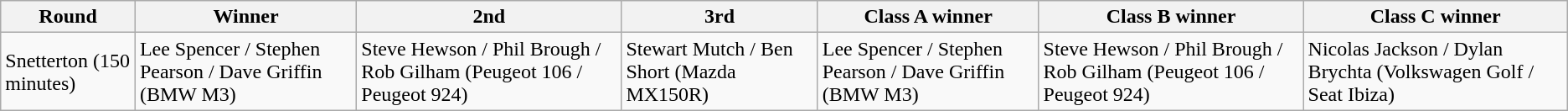<table class="wikitable">
<tr>
<th>Round</th>
<th>Winner</th>
<th>2nd</th>
<th>3rd</th>
<th>Class A winner</th>
<th>Class B winner</th>
<th>Class C winner</th>
</tr>
<tr>
<td>Snetterton (150 minutes)</td>
<td>Lee Spencer / Stephen Pearson / Dave Griffin (BMW M3)</td>
<td>Steve Hewson / Phil Brough / Rob Gilham (Peugeot 106 / Peugeot 924)</td>
<td>Stewart Mutch / Ben Short (Mazda MX150R)</td>
<td>Lee Spencer / Stephen Pearson / Dave Griffin (BMW M3)</td>
<td>Steve Hewson / Phil Brough / Rob Gilham (Peugeot 106 / Peugeot 924)</td>
<td>Nicolas Jackson / Dylan Brychta (Volkswagen Golf / Seat Ibiza)</td>
</tr>
</table>
